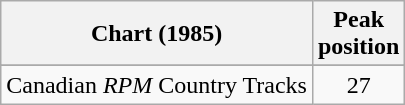<table class="wikitable sortable">
<tr>
<th align="left">Chart (1985)</th>
<th align="center">Peak<br>position</th>
</tr>
<tr>
</tr>
<tr>
</tr>
<tr>
<td align="left">Canadian <em>RPM</em> Country Tracks</td>
<td align="center">27</td>
</tr>
</table>
